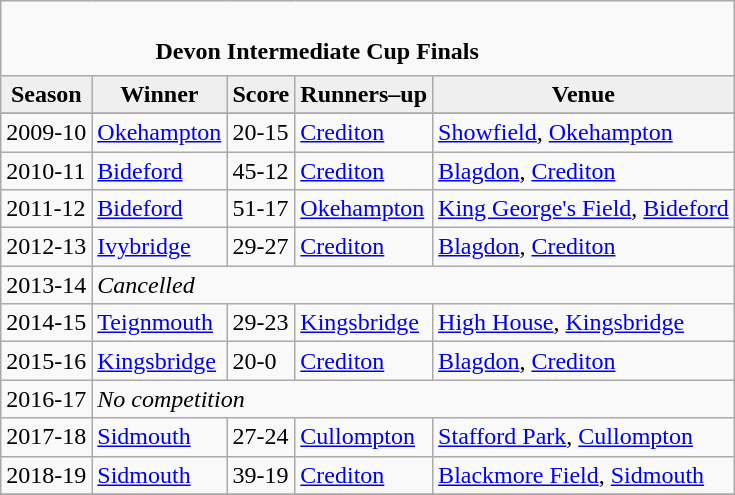<table class="wikitable" style="text-align: left;">
<tr>
<td colspan="5" cellpadding="0" cellspacing="0"><br><table border="0" style="width:100%;" cellpadding="0" cellspacing="0">
<tr>
<td style="width:20%; border:0;"></td>
<td style="border:0;"><strong>Devon Intermediate Cup Finals</strong></td>
<td style="width:20%; border:0;"></td>
</tr>
</table>
</td>
</tr>
<tr>
<th style="background:#efefef;">Season</th>
<th style="background:#efefef">Winner</th>
<th style="background:#efefef">Score</th>
<th style="background:#efefef;">Runners–up</th>
<th style="background:#efefef;">Venue</th>
</tr>
<tr align=left>
</tr>
<tr>
<td>2009-10</td>
<td><a href='#'>Okehampton</a></td>
<td>20-15</td>
<td><a href='#'>Crediton</a></td>
<td><a href='#'>Showfield</a>, <a href='#'>Okehampton</a></td>
</tr>
<tr>
<td>2010-11</td>
<td><a href='#'>Bideford</a></td>
<td>45-12</td>
<td><a href='#'>Crediton</a></td>
<td><a href='#'>Blagdon</a>, <a href='#'>Crediton</a></td>
</tr>
<tr>
<td>2011-12</td>
<td><a href='#'>Bideford</a></td>
<td>51-17</td>
<td><a href='#'>Okehampton</a></td>
<td><a href='#'>King George's Field</a>, <a href='#'>Bideford</a></td>
</tr>
<tr>
<td>2012-13</td>
<td><a href='#'>Ivybridge</a></td>
<td>29-27</td>
<td><a href='#'>Crediton</a></td>
<td><a href='#'>Blagdon</a>, <a href='#'>Crediton</a></td>
</tr>
<tr>
<td>2013-14</td>
<td colspan="4"><em>Cancelled</em></td>
</tr>
<tr>
<td>2014-15</td>
<td><a href='#'>Teignmouth</a></td>
<td>29-23</td>
<td><a href='#'>Kingsbridge</a></td>
<td><a href='#'>High House</a>, <a href='#'>Kingsbridge</a></td>
</tr>
<tr>
<td>2015-16</td>
<td><a href='#'>Kingsbridge</a></td>
<td>20-0</td>
<td><a href='#'>Crediton</a></td>
<td><a href='#'>Blagdon</a>, <a href='#'>Crediton</a></td>
</tr>
<tr>
<td>2016-17</td>
<td colspan=4><em>No competition</em></td>
</tr>
<tr>
<td>2017-18</td>
<td><a href='#'>Sidmouth</a></td>
<td>27-24</td>
<td><a href='#'>Cullompton</a></td>
<td><a href='#'>Stafford Park</a>, <a href='#'>Cullompton</a></td>
</tr>
<tr>
<td>2018-19</td>
<td><a href='#'>Sidmouth</a></td>
<td>39-19</td>
<td><a href='#'>Crediton</a></td>
<td><a href='#'>Blackmore Field</a>, <a href='#'>Sidmouth</a></td>
</tr>
<tr>
</tr>
</table>
